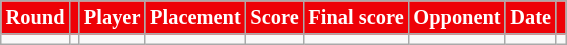<table class="wikitable" style="text-align:center; font-size:85%;">
<tr>
<th style="background-color:#ee0107; color:#ffffff;">Round</th>
<th style="background-color:#ee0107; color:#ffffff;"></th>
<th style="background-color:#ee0107; color:#ffffff;">Player</th>
<th style="background-color:#ee0107; color:#ffffff;">Placement</th>
<th style="background-color:#ee0107; color:#ffffff;">Score</th>
<th style="background-color:#ee0107; color:#ffffff;">Final score</th>
<th style="background-color:#ee0107; color:#ffffff;">Opponent</th>
<th style="background-color:#ee0107; color:#ffffff;">Date</th>
<th style="background-color:#ee0107; color:#ffffff;" class="unsortable"></th>
</tr>
<tr>
<td></td>
<td></td>
<td></td>
<td></td>
<td></td>
<td></td>
<td style="text-align:left;"></td>
<td data-sort-value="1"></td>
<td></td>
</tr>
</table>
